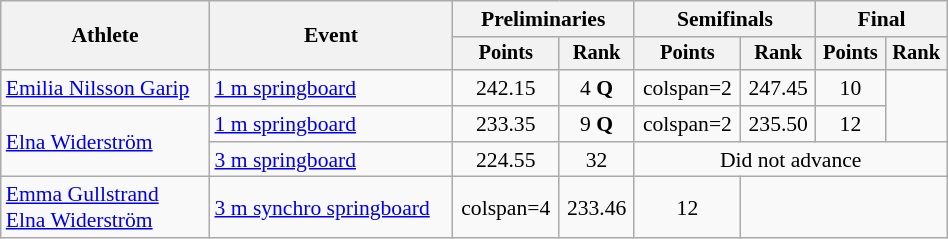<table class="wikitable" style="text-align:center; font-size:90%; width:50%;">
<tr>
<th rowspan=2>Athlete</th>
<th rowspan=2>Event</th>
<th colspan=2>Preliminaries</th>
<th colspan=2>Semifinals</th>
<th colspan=2>Final</th>
</tr>
<tr style="font-size:95%">
<th>Points</th>
<th>Rank</th>
<th>Points</th>
<th>Rank</th>
<th>Points</th>
<th>Rank</th>
</tr>
<tr>
<td align=left><a href='#'>Emilia Nilsson Garip</a></td>
<td align=left><a href='#'>1 m springboard</a></td>
<td>242.15</td>
<td>4 <strong>Q</strong></td>
<td>colspan=2 </td>
<td>247.45</td>
<td>10</td>
</tr>
<tr>
<td align=left rowspan=2><a href='#'>Elna Widerström</a></td>
<td align=left><a href='#'>1 m springboard</a></td>
<td>233.35</td>
<td>9 <strong>Q</strong></td>
<td>colspan=2 </td>
<td>235.50</td>
<td>12</td>
</tr>
<tr>
<td align=left><a href='#'>3 m springboard</a></td>
<td>224.55</td>
<td>32</td>
<td colspan=4>Did not advance</td>
</tr>
<tr>
<td align=left><a href='#'>Emma Gullstrand</a><br> <a href='#'>Elna Widerström</a></td>
<td align=left><a href='#'>3 m synchro springboard</a></td>
<td>colspan=4 </td>
<td>233.46</td>
<td>12</td>
</tr>
</table>
